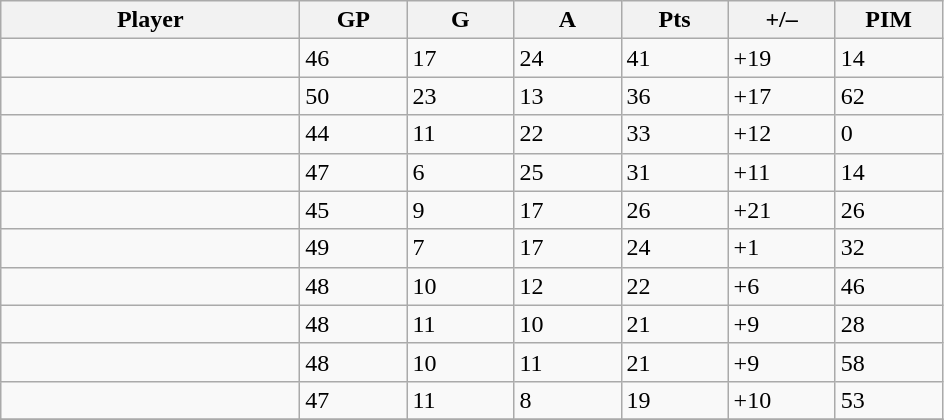<table class="wikitable sortable">
<tr>
<th style="width:12em">Player</th>
<th style="width:4em">GP</th>
<th style="width:4em">G</th>
<th style="width:4em">A</th>
<th style="width:4em">Pts</th>
<th style="width:4em">+/–</th>
<th style="width:4em">PIM</th>
</tr>
<tr>
<td> </td>
<td>46</td>
<td>17</td>
<td>24</td>
<td>41</td>
<td>+19</td>
<td>14</td>
</tr>
<tr>
<td> </td>
<td>50</td>
<td>23</td>
<td>13</td>
<td>36</td>
<td>+17</td>
<td>62</td>
</tr>
<tr>
<td> </td>
<td>44</td>
<td>11</td>
<td>22</td>
<td>33</td>
<td>+12</td>
<td>0</td>
</tr>
<tr>
<td> </td>
<td>47</td>
<td>6</td>
<td>25</td>
<td>31</td>
<td>+11</td>
<td>14</td>
</tr>
<tr>
<td> </td>
<td>45</td>
<td>9</td>
<td>17</td>
<td>26</td>
<td>+21</td>
<td>26</td>
</tr>
<tr>
<td> </td>
<td>49</td>
<td>7</td>
<td>17</td>
<td>24</td>
<td>+1</td>
<td>32</td>
</tr>
<tr>
<td> </td>
<td>48</td>
<td>10</td>
<td>12</td>
<td>22</td>
<td>+6</td>
<td>46</td>
</tr>
<tr>
<td> </td>
<td>48</td>
<td>11</td>
<td>10</td>
<td>21</td>
<td>+9</td>
<td>28</td>
</tr>
<tr>
<td> </td>
<td>48</td>
<td>10</td>
<td>11</td>
<td>21</td>
<td>+9</td>
<td>58</td>
</tr>
<tr>
<td> </td>
<td>47</td>
<td>11</td>
<td>8</td>
<td>19</td>
<td>+10</td>
<td>53</td>
</tr>
<tr>
</tr>
</table>
